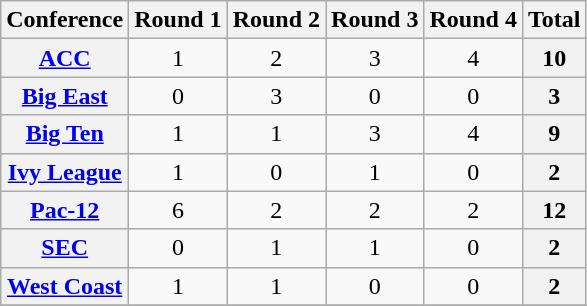<table class="wikitable sortable" style="text-align:center">
<tr>
<th>Conference</th>
<th>Round 1</th>
<th>Round 2</th>
<th>Round 3</th>
<th>Round 4</th>
<th>Total</th>
</tr>
<tr>
<th><a href='#'>ACC</a></th>
<td>1</td>
<td>2</td>
<td>3</td>
<td>4</td>
<th>10</th>
</tr>
<tr>
<th><a href='#'>Big East</a></th>
<td>0</td>
<td>3</td>
<td>0</td>
<td>0</td>
<th>3</th>
</tr>
<tr>
<th><a href='#'>Big Ten</a></th>
<td>1</td>
<td>1</td>
<td>3</td>
<td>4</td>
<th>9</th>
</tr>
<tr>
<th><a href='#'>Ivy League</a></th>
<td>1</td>
<td>0</td>
<td>1</td>
<td>0</td>
<th>2</th>
</tr>
<tr>
<th><a href='#'>Pac-12</a></th>
<td>6</td>
<td>2</td>
<td>2</td>
<td>2</td>
<th>12</th>
</tr>
<tr>
<th><a href='#'>SEC</a></th>
<td>0</td>
<td>1</td>
<td>1</td>
<td>0</td>
<th>2</th>
</tr>
<tr>
<th><a href='#'>West Coast</a></th>
<td>1</td>
<td>1</td>
<td>0</td>
<td>0</td>
<th>2</th>
</tr>
<tr>
</tr>
</table>
